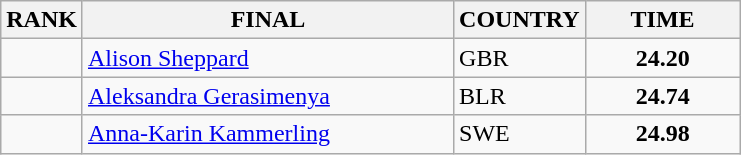<table class="wikitable">
<tr>
<th>RANK</th>
<th align="left" style="width: 15em">FINAL</th>
<th>COUNTRY</th>
<th style="width: 6em">TIME</th>
</tr>
<tr>
<td align="center"></td>
<td><a href='#'>Alison Sheppard</a></td>
<td> GBR</td>
<td align="center"><strong>24.20</strong></td>
</tr>
<tr>
<td align="center"></td>
<td><a href='#'>Aleksandra Gerasimenya</a></td>
<td> BLR</td>
<td align="center"><strong>24.74</strong></td>
</tr>
<tr>
<td align="center"></td>
<td><a href='#'>Anna-Karin Kammerling</a></td>
<td> SWE</td>
<td align="center"><strong>24.98</strong></td>
</tr>
</table>
